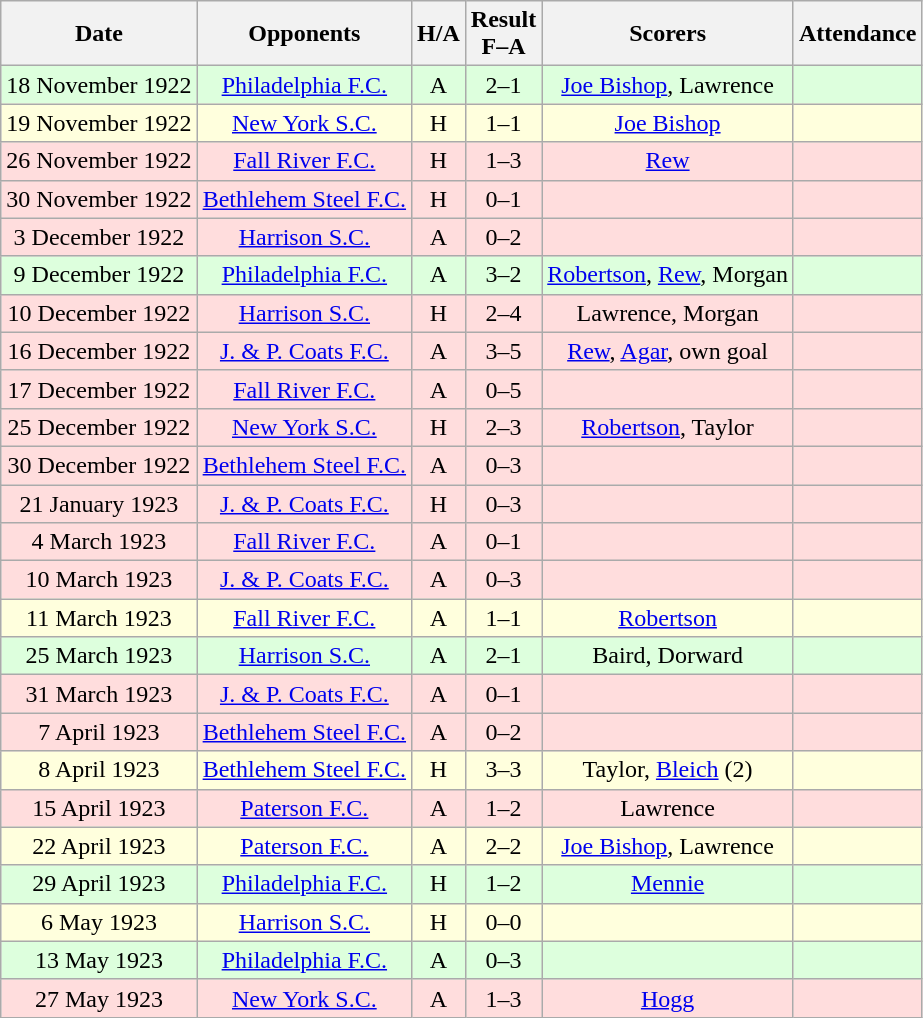<table class="wikitable" style="text-align:center">
<tr>
<th>Date</th>
<th>Opponents</th>
<th>H/A</th>
<th>Result<br>F–A</th>
<th>Scorers</th>
<th>Attendance</th>
</tr>
<tr bgcolor="#ddffdd">
<td>18 November 1922</td>
<td><a href='#'>Philadelphia F.C.</a></td>
<td>A</td>
<td>2–1</td>
<td><a href='#'>Joe Bishop</a>, Lawrence</td>
<td></td>
</tr>
<tr bgcolor="#ffffdd">
<td>19 November 1922</td>
<td><a href='#'>New York S.C.</a></td>
<td>H</td>
<td>1–1</td>
<td><a href='#'>Joe Bishop</a></td>
<td></td>
</tr>
<tr bgcolor="#ffdddd">
<td>26 November 1922</td>
<td><a href='#'>Fall River F.C.</a></td>
<td>H</td>
<td>1–3</td>
<td><a href='#'>Rew</a></td>
<td></td>
</tr>
<tr bgcolor="#ffdddd">
<td>30 November 1922</td>
<td><a href='#'>Bethlehem Steel F.C.</a></td>
<td>H</td>
<td>0–1</td>
<td></td>
<td></td>
</tr>
<tr bgcolor="#ffdddd">
<td>3 December 1922</td>
<td><a href='#'>Harrison S.C.</a></td>
<td>A</td>
<td>0–2</td>
<td></td>
<td></td>
</tr>
<tr bgcolor="#ddffdd">
<td>9 December 1922</td>
<td><a href='#'>Philadelphia F.C.</a></td>
<td>A</td>
<td>3–2</td>
<td><a href='#'>Robertson</a>, <a href='#'>Rew</a>, Morgan</td>
<td></td>
</tr>
<tr bgcolor="#ffdddd">
<td>10 December 1922</td>
<td><a href='#'>Harrison S.C.</a></td>
<td>H</td>
<td>2–4</td>
<td>Lawrence, Morgan</td>
<td></td>
</tr>
<tr bgcolor="#ffdddd">
<td>16 December 1922</td>
<td><a href='#'>J. & P. Coats F.C.</a></td>
<td>A</td>
<td>3–5</td>
<td><a href='#'>Rew</a>, <a href='#'>Agar</a>, own goal</td>
<td></td>
</tr>
<tr bgcolor="#ffdddd">
<td>17 December 1922</td>
<td><a href='#'>Fall River F.C.</a></td>
<td>A</td>
<td>0–5</td>
<td></td>
<td></td>
</tr>
<tr bgcolor="#ffdddd">
<td>25 December 1922</td>
<td><a href='#'>New York S.C.</a></td>
<td>H</td>
<td>2–3</td>
<td><a href='#'>Robertson</a>, Taylor</td>
<td></td>
</tr>
<tr bgcolor="#ffdddd">
<td>30 December 1922</td>
<td><a href='#'>Bethlehem Steel F.C.</a></td>
<td>A</td>
<td>0–3</td>
<td></td>
<td></td>
</tr>
<tr bgcolor="#ffdddd">
<td>21 January 1923</td>
<td><a href='#'>J. & P. Coats F.C.</a></td>
<td>H</td>
<td>0–3</td>
<td></td>
<td></td>
</tr>
<tr bgcolor="#ffdddd">
<td>4 March 1923</td>
<td><a href='#'>Fall River F.C.</a></td>
<td>A</td>
<td>0–1</td>
<td></td>
<td></td>
</tr>
<tr bgcolor="#ffdddd">
<td>10 March 1923</td>
<td><a href='#'>J. & P. Coats F.C.</a></td>
<td>A</td>
<td>0–3</td>
<td></td>
<td></td>
</tr>
<tr bgcolor="#ffffdd">
<td>11 March 1923</td>
<td><a href='#'>Fall River F.C.</a></td>
<td>A</td>
<td>1–1</td>
<td><a href='#'>Robertson</a></td>
<td></td>
</tr>
<tr bgcolor="#ddffdd">
<td>25 March 1923</td>
<td><a href='#'>Harrison S.C.</a></td>
<td>A</td>
<td>2–1</td>
<td>Baird, Dorward</td>
<td></td>
</tr>
<tr bgcolor="#ffdddd">
<td>31 March 1923</td>
<td><a href='#'>J. & P. Coats F.C.</a></td>
<td>A</td>
<td>0–1</td>
<td></td>
<td></td>
</tr>
<tr bgcolor="#ffdddd">
<td>7 April 1923</td>
<td><a href='#'>Bethlehem Steel F.C.</a></td>
<td>A</td>
<td>0–2</td>
<td></td>
<td></td>
</tr>
<tr bgcolor="#ffffdd">
<td>8 April 1923</td>
<td><a href='#'>Bethlehem Steel F.C.</a></td>
<td>H</td>
<td>3–3</td>
<td>Taylor, <a href='#'>Bleich</a> (2)</td>
<td></td>
</tr>
<tr bgcolor="#ffdddd">
<td>15 April 1923</td>
<td><a href='#'>Paterson F.C.</a></td>
<td>A</td>
<td>1–2</td>
<td>Lawrence</td>
<td></td>
</tr>
<tr bgcolor="#ffffdd">
<td>22 April 1923</td>
<td><a href='#'>Paterson F.C.</a></td>
<td>A</td>
<td>2–2</td>
<td><a href='#'>Joe Bishop</a>, Lawrence</td>
<td></td>
</tr>
<tr bgcolor="#ddffdd">
<td>29 April 1923</td>
<td><a href='#'>Philadelphia F.C.</a></td>
<td>H</td>
<td>1–2</td>
<td><a href='#'>Mennie</a></td>
<td></td>
</tr>
<tr bgcolor="#ffffdd">
<td>6 May 1923</td>
<td><a href='#'>Harrison S.C.</a></td>
<td>H</td>
<td>0–0</td>
<td></td>
<td></td>
</tr>
<tr bgcolor="#ddffdd">
<td>13 May 1923</td>
<td><a href='#'>Philadelphia F.C.</a></td>
<td>A</td>
<td>0–3</td>
<td></td>
<td></td>
</tr>
<tr bgcolor="#ffdddd">
<td>27 May 1923</td>
<td><a href='#'>New York S.C.</a></td>
<td>A</td>
<td>1–3</td>
<td><a href='#'>Hogg</a></td>
<td></td>
</tr>
</table>
